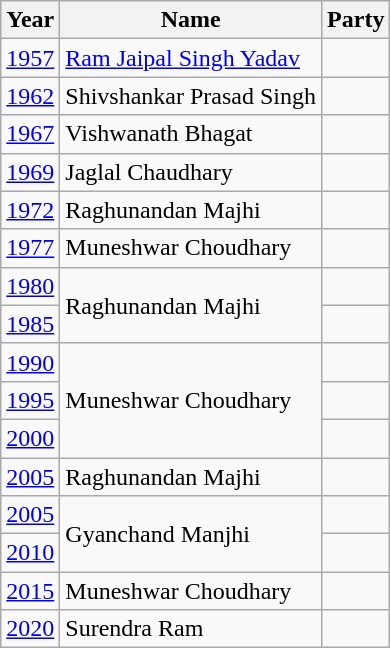<table class="wikitable sortable">
<tr>
<th>Year</th>
<th>Name</th>
<th colspan="2">Party</th>
</tr>
<tr>
<td><a href='#'>1957</a></td>
<td><a href='#'>Ram Jaipal Singh Yadav</a></td>
<td></td>
</tr>
<tr>
<td><a href='#'>1962</a></td>
<td>Shivshankar Prasad Singh</td>
<td></td>
</tr>
<tr>
<td><a href='#'>1967</a></td>
<td>Vishwanath Bhagat</td>
<td></td>
</tr>
<tr>
<td><a href='#'>1969</a></td>
<td>Jaglal Chaudhary</td>
<td></td>
</tr>
<tr>
<td><a href='#'>1972</a></td>
<td>Raghunandan Majhi</td>
</tr>
<tr>
<td><a href='#'>1977</a></td>
<td>Muneshwar Choudhary</td>
<td></td>
</tr>
<tr>
<td><a href='#'>1980</a></td>
<td rowspan="2">Raghunandan Majhi</td>
<td></td>
</tr>
<tr>
<td><a href='#'>1985</a></td>
<td></td>
</tr>
<tr>
<td><a href='#'>1990</a></td>
<td rowspan="3">Muneshwar Choudhary</td>
<td></td>
</tr>
<tr>
<td><a href='#'>1995</a></td>
<td></td>
</tr>
<tr>
<td><a href='#'>2000</a></td>
<td></td>
</tr>
<tr>
<td><a href='#'>2005</a></td>
<td>Raghunandan Majhi</td>
<td></td>
</tr>
<tr>
<td><a href='#'>2005</a></td>
<td rowspan="2">Gyanchand Manjhi</td>
<td></td>
</tr>
<tr>
<td><a href='#'>2010</a></td>
</tr>
<tr>
<td><a href='#'>2015</a></td>
<td>Muneshwar Choudhary</td>
<td></td>
</tr>
<tr>
<td><a href='#'>2020</a></td>
<td>Surendra Ram</td>
</tr>
</table>
